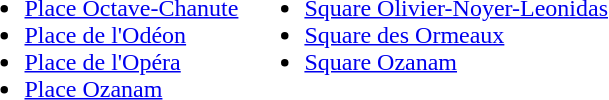<table>
<tr>
<td valign="top"><br><ul><li><a href='#'>Place Octave-Chanute</a></li><li><a href='#'>Place de l'Odéon</a></li><li><a href='#'>Place de l'Opéra</a></li><li><a href='#'>Place Ozanam</a></li></ul></td>
<td valign="top"><br><ul><li><a href='#'>Square Olivier-Noyer-Leonidas</a></li><li><a href='#'>Square des Ormeaux</a></li><li><a href='#'>Square Ozanam</a></li></ul></td>
</tr>
</table>
